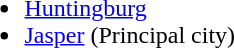<table>
<tr ---- valign="top">
<td><br><ul><li><a href='#'>Huntingburg</a></li><li><a href='#'>Jasper</a> (Principal city)</li></ul></td>
</tr>
</table>
